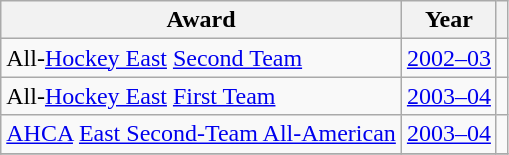<table class="wikitable">
<tr>
<th>Award</th>
<th>Year</th>
<th></th>
</tr>
<tr>
<td>All-<a href='#'>Hockey East</a> <a href='#'>Second Team</a></td>
<td><a href='#'>2002–03</a></td>
<td></td>
</tr>
<tr>
<td>All-<a href='#'>Hockey East</a> <a href='#'>First Team</a></td>
<td><a href='#'>2003–04</a></td>
<td></td>
</tr>
<tr>
<td><a href='#'>AHCA</a> <a href='#'>East Second-Team All-American</a></td>
<td><a href='#'>2003–04</a></td>
<td></td>
</tr>
<tr>
</tr>
</table>
